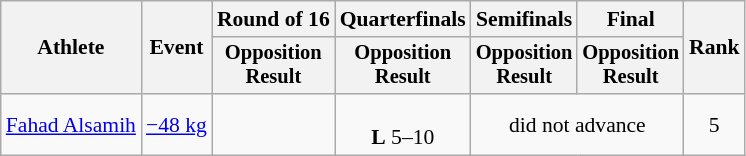<table class="wikitable" style="font-size:90%;">
<tr>
<th rowspan=2>Athlete</th>
<th rowspan=2>Event</th>
<th>Round of 16</th>
<th>Quarterfinals</th>
<th>Semifinals</th>
<th>Final</th>
<th rowspan=2>Rank</th>
</tr>
<tr style="font-size:95%">
<th>Opposition<br>Result</th>
<th>Opposition<br>Result</th>
<th>Opposition<br>Result</th>
<th>Opposition<br>Result</th>
</tr>
<tr align=center>
<td align=left><a href='#'>Fahad Alsamih</a></td>
<td align=left><a href='#'>−48 kg</a></td>
<td></td>
<td><br><strong>L</strong> 5–10</td>
<td colspan=2>did not advance</td>
<td>5</td>
</tr>
</table>
